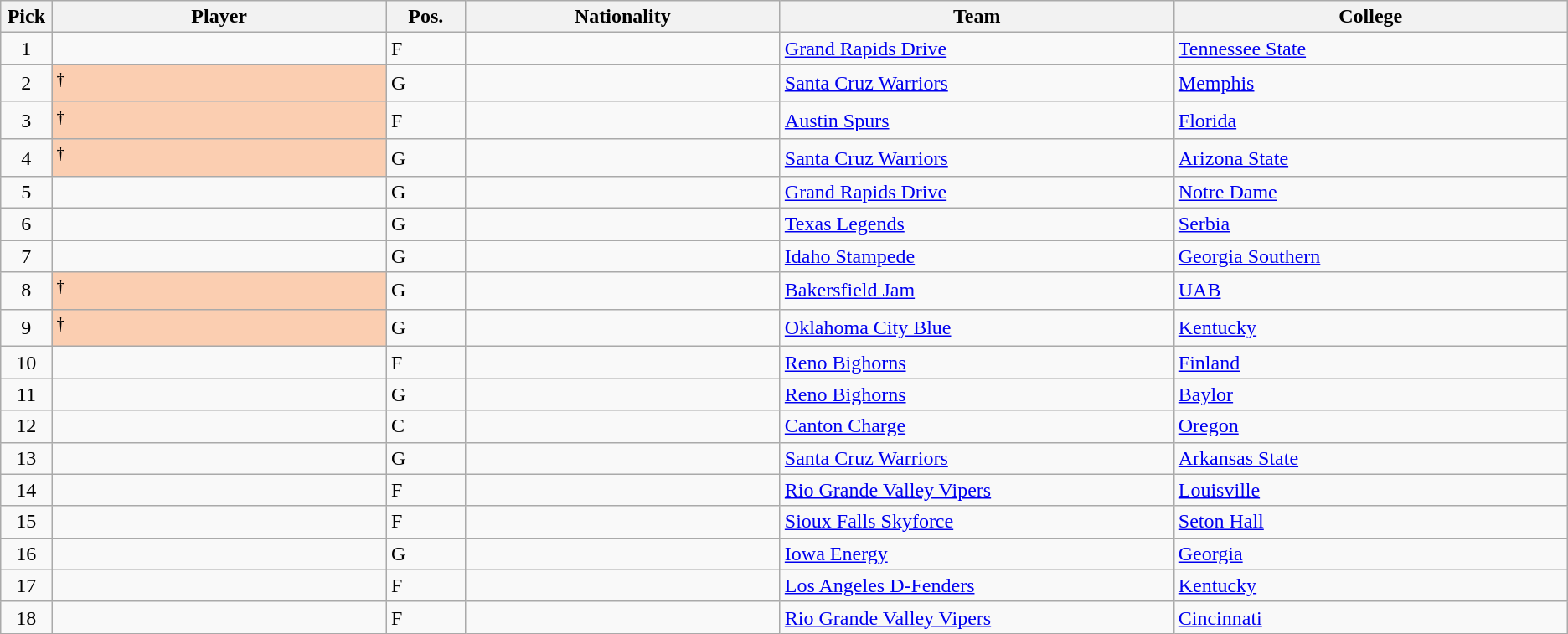<table class="wikitable sortable">
<tr>
<th width="1%">Pick</th>
<th width="17%">Player</th>
<th width="4%">Pos.</th>
<th width="16%">Nationality</th>
<th width="20%" class="unsortable">Team</th>
<th width="20%">College</th>
</tr>
<tr>
<td align=center>1</td>
<td></td>
<td>F</td>
<td></td>
<td><a href='#'>Grand Rapids Drive</a></td>
<td><a href='#'>Tennessee State</a></td>
</tr>
<tr>
<td align=center>2</td>
<td style="background-color:#FBCEB1"><sup>†</sup></td>
<td>G</td>
<td></td>
<td><a href='#'>Santa Cruz Warriors</a></td>
<td><a href='#'>Memphis</a></td>
</tr>
<tr>
<td align=center>3</td>
<td style="background-color:#FBCEB1"><sup>†</sup></td>
<td>F</td>
<td></td>
<td><a href='#'>Austin Spurs</a></td>
<td><a href='#'>Florida</a></td>
</tr>
<tr>
<td align=center>4</td>
<td style="background-color:#FBCEB1"><sup>†</sup></td>
<td>G</td>
<td></td>
<td><a href='#'>Santa Cruz Warriors</a></td>
<td><a href='#'>Arizona State</a></td>
</tr>
<tr>
<td align=center>5</td>
<td></td>
<td>G</td>
<td></td>
<td><a href='#'>Grand Rapids Drive</a></td>
<td><a href='#'>Notre Dame</a></td>
</tr>
<tr>
<td align=center>6</td>
<td></td>
<td>G</td>
<td></td>
<td><a href='#'>Texas Legends</a></td>
<td><a href='#'>Serbia</a></td>
</tr>
<tr>
<td align=center>7</td>
<td></td>
<td>G</td>
<td></td>
<td><a href='#'>Idaho Stampede</a></td>
<td><a href='#'>Georgia Southern</a></td>
</tr>
<tr>
<td align=center>8</td>
<td style="background-color:#FBCEB1"><sup>†</sup></td>
<td>G</td>
<td></td>
<td><a href='#'>Bakersfield Jam</a></td>
<td><a href='#'>UAB</a></td>
</tr>
<tr>
<td align=center>9</td>
<td style="background-color:#FBCEB1"><sup>†</sup></td>
<td>G</td>
<td></td>
<td><a href='#'>Oklahoma City Blue</a></td>
<td><a href='#'>Kentucky</a></td>
</tr>
<tr>
<td align=center>10</td>
<td></td>
<td>F</td>
<td></td>
<td><a href='#'>Reno Bighorns</a></td>
<td><a href='#'>Finland</a></td>
</tr>
<tr>
<td align=center>11</td>
<td></td>
<td>G</td>
<td></td>
<td><a href='#'>Reno Bighorns</a></td>
<td><a href='#'>Baylor</a></td>
</tr>
<tr>
<td align=center>12</td>
<td></td>
<td>C</td>
<td></td>
<td><a href='#'>Canton Charge</a></td>
<td><a href='#'>Oregon</a></td>
</tr>
<tr>
<td align=center>13</td>
<td></td>
<td>G</td>
<td></td>
<td><a href='#'>Santa Cruz Warriors</a></td>
<td><a href='#'>Arkansas State</a></td>
</tr>
<tr>
<td align=center>14</td>
<td></td>
<td>F</td>
<td></td>
<td><a href='#'>Rio Grande Valley Vipers</a></td>
<td><a href='#'>Louisville</a></td>
</tr>
<tr>
<td align=center>15</td>
<td></td>
<td>F</td>
<td></td>
<td><a href='#'>Sioux Falls Skyforce</a></td>
<td><a href='#'>Seton Hall</a></td>
</tr>
<tr>
<td align=center>16</td>
<td></td>
<td>G</td>
<td></td>
<td><a href='#'>Iowa Energy</a></td>
<td><a href='#'>Georgia</a></td>
</tr>
<tr>
<td align=center>17</td>
<td></td>
<td>F</td>
<td></td>
<td><a href='#'>Los Angeles D-Fenders</a></td>
<td><a href='#'>Kentucky</a></td>
</tr>
<tr>
<td align=center>18</td>
<td></td>
<td>F</td>
<td></td>
<td><a href='#'>Rio Grande Valley Vipers</a></td>
<td><a href='#'>Cincinnati</a></td>
</tr>
</table>
